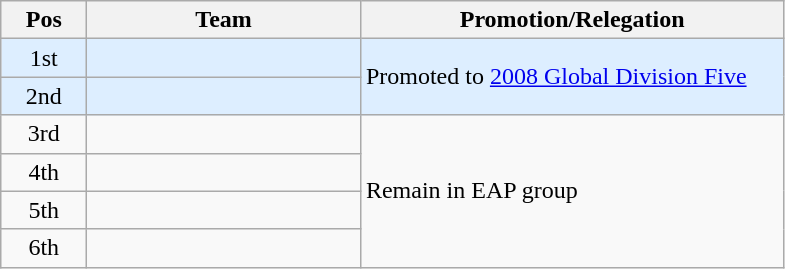<table class="wikitable">
<tr>
<th width=50>Pos</th>
<th width=175>Team</th>
<th width=275>Promotion/Relegation</th>
</tr>
<tr style="background:#ddeeff">
<td align="center">1st</td>
<td></td>
<td rowspan=2>Promoted to <a href='#'>2008 Global Division Five</a></td>
</tr>
<tr style="background:#ddeeff">
<td align="center">2nd</td>
<td></td>
</tr>
<tr>
<td align="center">3rd</td>
<td></td>
<td rowspan=4>Remain in EAP group</td>
</tr>
<tr>
<td align="center">4th</td>
<td></td>
</tr>
<tr>
<td align="center">5th</td>
<td></td>
</tr>
<tr>
<td align="center">6th</td>
<td></td>
</tr>
</table>
